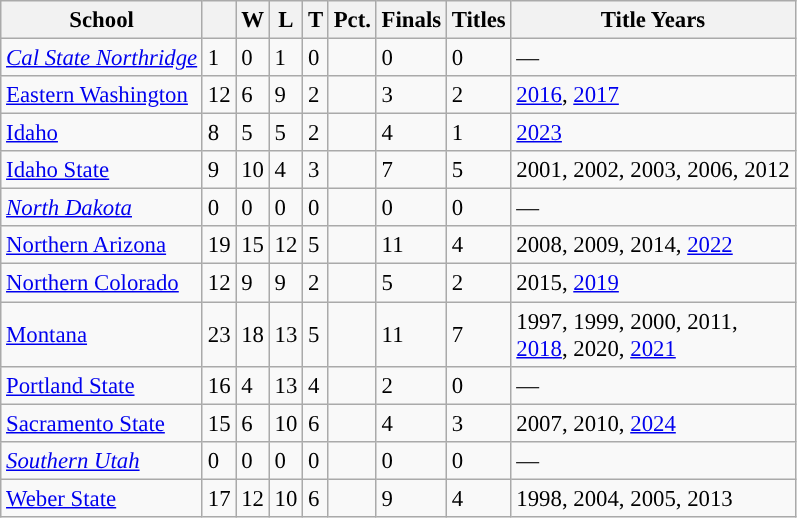<table class="wikitable sortable" style="font-size: 95%;">
<tr>
<th width=px>School</th>
<th width=px></th>
<th width=px>W</th>
<th width=px>L</th>
<th width=px>T</th>
<th width=px>Pct.</th>
<th width=px>Finals</th>
<th width=px>Titles</th>
<th width=px>Title Years</th>
</tr>
<tr>
<td><em><a href='#'>Cal State Northridge</a></em></td>
<td>1</td>
<td>0</td>
<td>1</td>
<td>0</td>
<td></td>
<td>0</td>
<td>0</td>
<td>—</td>
</tr>
<tr>
<td><a href='#'>Eastern Washington</a></td>
<td>12</td>
<td>6</td>
<td>9</td>
<td>2</td>
<td></td>
<td>3</td>
<td>2</td>
<td><a href='#'>2016</a>, <a href='#'>2017</a></td>
</tr>
<tr>
<td><a href='#'>Idaho</a></td>
<td>8</td>
<td>5</td>
<td>5</td>
<td>2</td>
<td></td>
<td>4</td>
<td>1</td>
<td><a href='#'>2023</a></td>
</tr>
<tr>
<td><a href='#'>Idaho State</a></td>
<td>9</td>
<td>10</td>
<td>4</td>
<td>3</td>
<td></td>
<td>7</td>
<td>5</td>
<td>2001, 2002, 2003, 2006, 2012</td>
</tr>
<tr>
<td><em><a href='#'>North Dakota</a></em></td>
<td>0</td>
<td>0</td>
<td>0</td>
<td>0</td>
<td></td>
<td>0</td>
<td>0</td>
<td>—</td>
</tr>
<tr>
<td><a href='#'>Northern Arizona</a></td>
<td>19</td>
<td>15</td>
<td>12</td>
<td>5</td>
<td></td>
<td>11</td>
<td>4</td>
<td>2008, 2009, 2014, <a href='#'>2022</a></td>
</tr>
<tr>
<td><a href='#'>Northern Colorado</a></td>
<td>12</td>
<td>9</td>
<td>9</td>
<td>2</td>
<td></td>
<td>5</td>
<td>2</td>
<td>2015, <a href='#'>2019</a></td>
</tr>
<tr>
<td><a href='#'>Montana</a></td>
<td>23</td>
<td>18</td>
<td>13</td>
<td>5</td>
<td></td>
<td>11</td>
<td>7</td>
<td>1997, 1999, 2000, 2011,<br><a href='#'>2018</a>, 2020, <a href='#'>2021</a></td>
</tr>
<tr>
<td><a href='#'>Portland State</a></td>
<td>16</td>
<td>4</td>
<td>13</td>
<td>4</td>
<td></td>
<td>2</td>
<td>0</td>
<td>—</td>
</tr>
<tr>
<td><a href='#'>Sacramento State</a></td>
<td>15</td>
<td>6</td>
<td>10</td>
<td>6</td>
<td></td>
<td>4</td>
<td>3</td>
<td>2007, 2010, <a href='#'>2024</a></td>
</tr>
<tr>
<td><em><a href='#'>Southern Utah</a></em></td>
<td>0</td>
<td>0</td>
<td>0</td>
<td>0</td>
<td></td>
<td>0</td>
<td>0</td>
<td>—</td>
</tr>
<tr>
<td><a href='#'>Weber State</a></td>
<td>17</td>
<td>12</td>
<td>10</td>
<td>6</td>
<td></td>
<td>9</td>
<td>4</td>
<td>1998, 2004, 2005, 2013</td>
</tr>
</table>
